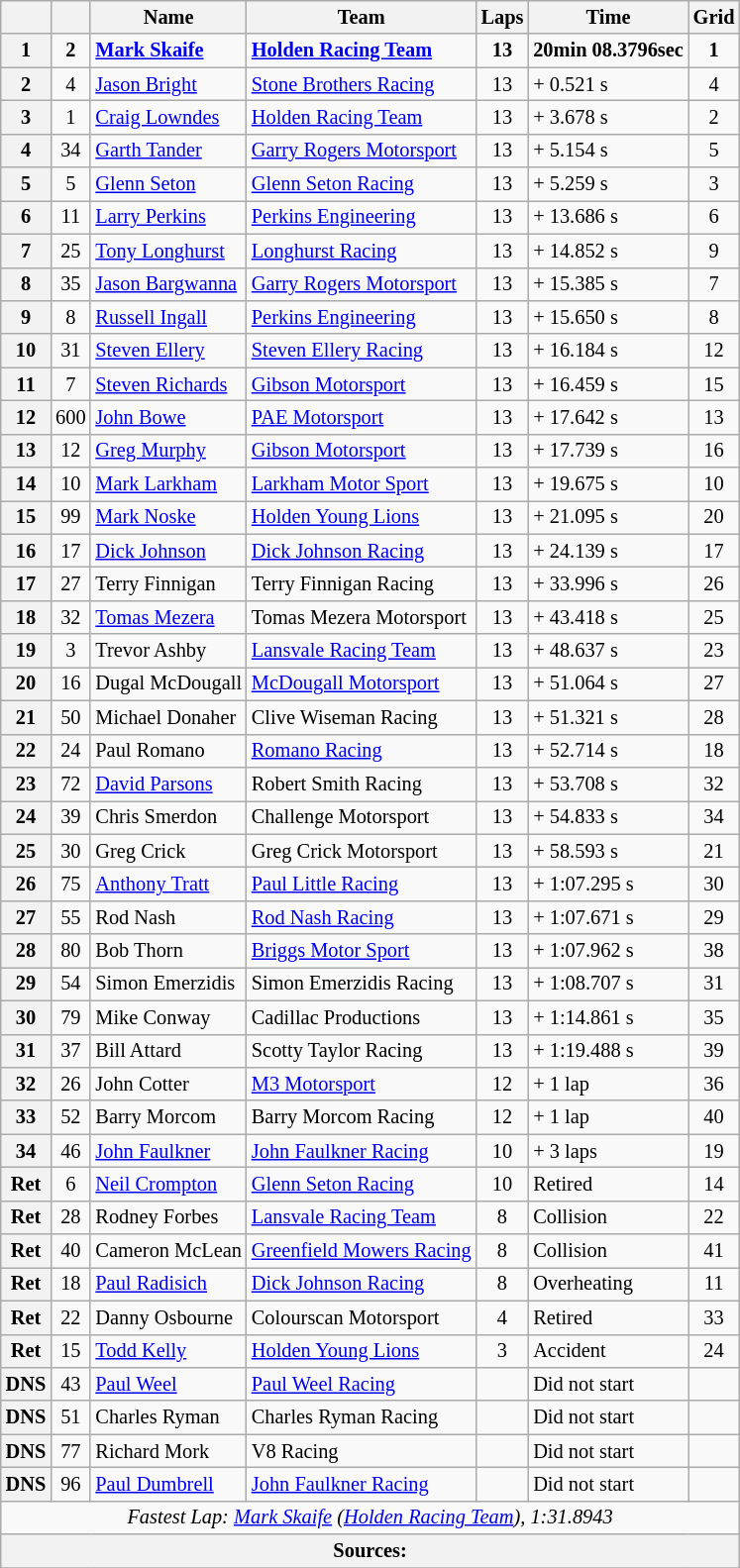<table class="wikitable" style="font-size: 85%">
<tr>
<th></th>
<th></th>
<th>Name</th>
<th>Team</th>
<th>Laps</th>
<th>Time</th>
<th>Grid</th>
</tr>
<tr>
<th>1</th>
<td align="center"><strong>2</strong></td>
<td> <strong><a href='#'>Mark Skaife</a></strong></td>
<td><strong><a href='#'>Holden Racing Team</a></strong></td>
<td align="center"><strong>13</strong></td>
<td><strong>20min 08.3796sec</strong></td>
<td align="center"><strong>1</strong></td>
</tr>
<tr>
<th>2</th>
<td align="center">4</td>
<td> <a href='#'>Jason Bright</a></td>
<td><a href='#'>Stone Brothers Racing</a></td>
<td align="center">13</td>
<td>+ 0.521 s</td>
<td align="center">4</td>
</tr>
<tr>
<th>3</th>
<td align="center">1</td>
<td> <a href='#'>Craig Lowndes</a></td>
<td><a href='#'>Holden Racing Team</a></td>
<td align="center">13</td>
<td>+ 3.678 s</td>
<td align="center">2</td>
</tr>
<tr>
<th>4</th>
<td align="center">34</td>
<td> <a href='#'>Garth Tander</a></td>
<td><a href='#'>Garry Rogers Motorsport</a></td>
<td align="center">13</td>
<td>+ 5.154 s</td>
<td align="center">5</td>
</tr>
<tr>
<th>5</th>
<td align="center">5</td>
<td> <a href='#'>Glenn Seton</a></td>
<td><a href='#'>Glenn Seton Racing</a></td>
<td align="center">13</td>
<td>+ 5.259 s</td>
<td align="center">3</td>
</tr>
<tr>
<th>6</th>
<td align="center">11</td>
<td> <a href='#'>Larry Perkins</a></td>
<td><a href='#'>Perkins Engineering</a></td>
<td align="center">13</td>
<td>+ 13.686 s</td>
<td align="center">6</td>
</tr>
<tr>
<th>7</th>
<td align="center">25</td>
<td> <a href='#'>Tony Longhurst</a></td>
<td><a href='#'>Longhurst Racing</a></td>
<td align="center">13</td>
<td>+ 14.852 s</td>
<td align="center">9</td>
</tr>
<tr>
<th>8</th>
<td align="center">35</td>
<td> <a href='#'>Jason Bargwanna</a></td>
<td><a href='#'>Garry Rogers Motorsport</a></td>
<td align="center">13</td>
<td>+ 15.385 s</td>
<td align="center">7</td>
</tr>
<tr>
<th>9</th>
<td align="center">8</td>
<td> <a href='#'>Russell Ingall</a></td>
<td><a href='#'>Perkins Engineering</a></td>
<td align="center">13</td>
<td>+ 15.650 s</td>
<td align="center">8</td>
</tr>
<tr>
<th>10</th>
<td align="center">31</td>
<td> <a href='#'>Steven Ellery</a></td>
<td><a href='#'>Steven Ellery Racing</a></td>
<td align="center">13</td>
<td>+ 16.184 s</td>
<td align="center">12</td>
</tr>
<tr>
<th>11</th>
<td align="center">7</td>
<td> <a href='#'>Steven Richards</a></td>
<td><a href='#'>Gibson Motorsport</a></td>
<td align="center">13</td>
<td>+ 16.459 s</td>
<td align="center">15</td>
</tr>
<tr>
<th>12</th>
<td align="center">600</td>
<td> <a href='#'>John Bowe</a></td>
<td><a href='#'>PAE Motorsport</a></td>
<td align="center">13</td>
<td>+ 17.642 s</td>
<td align="center">13</td>
</tr>
<tr>
<th>13</th>
<td align="center">12</td>
<td> <a href='#'>Greg Murphy</a></td>
<td><a href='#'>Gibson Motorsport</a></td>
<td align="center">13</td>
<td>+ 17.739 s</td>
<td align="center">16</td>
</tr>
<tr>
<th>14</th>
<td align="center">10</td>
<td> <a href='#'>Mark Larkham</a></td>
<td><a href='#'>Larkham Motor Sport</a></td>
<td align="center">13</td>
<td>+ 19.675 s</td>
<td align="center">10</td>
</tr>
<tr>
<th>15</th>
<td align="center">99</td>
<td> <a href='#'>Mark Noske</a></td>
<td><a href='#'>Holden Young Lions</a></td>
<td align="center">13</td>
<td>+ 21.095 s</td>
<td align="center">20</td>
</tr>
<tr>
<th>16</th>
<td align="center">17</td>
<td> <a href='#'>Dick Johnson</a></td>
<td><a href='#'>Dick Johnson Racing</a></td>
<td align="center">13</td>
<td>+ 24.139 s</td>
<td align="center">17</td>
</tr>
<tr>
<th>17</th>
<td align="center">27</td>
<td> Terry Finnigan</td>
<td>Terry Finnigan Racing</td>
<td align="center">13</td>
<td>+ 33.996 s</td>
<td align="center">26</td>
</tr>
<tr>
<th>18</th>
<td align="center">32</td>
<td> <a href='#'>Tomas Mezera</a></td>
<td>Tomas Mezera Motorsport</td>
<td align="center">13</td>
<td>+ 43.418 s</td>
<td align="center">25</td>
</tr>
<tr>
<th>19</th>
<td align="center">3</td>
<td> Trevor Ashby</td>
<td><a href='#'>Lansvale Racing Team</a></td>
<td align="center">13</td>
<td>+ 48.637 s</td>
<td align="center">23</td>
</tr>
<tr>
<th>20</th>
<td align="center">16</td>
<td> Dugal McDougall</td>
<td><a href='#'>McDougall Motorsport</a></td>
<td align="center">13</td>
<td>+ 51.064 s</td>
<td align="center">27</td>
</tr>
<tr>
<th>21</th>
<td align="center">50</td>
<td> Michael Donaher</td>
<td>Clive Wiseman Racing</td>
<td align="center">13</td>
<td>+ 51.321 s</td>
<td align="center">28</td>
</tr>
<tr>
<th>22</th>
<td align="center">24</td>
<td> Paul Romano</td>
<td><a href='#'>Romano Racing</a></td>
<td align="center">13</td>
<td>+ 52.714 s</td>
<td align="center">18</td>
</tr>
<tr>
<th>23</th>
<td align="center">72</td>
<td> <a href='#'>David Parsons</a></td>
<td>Robert Smith Racing</td>
<td align="center">13</td>
<td>+ 53.708 s</td>
<td align="center">32</td>
</tr>
<tr>
<th>24</th>
<td align="center">39</td>
<td> Chris Smerdon</td>
<td>Challenge Motorsport</td>
<td align="center">13</td>
<td>+ 54.833 s</td>
<td align="center">34</td>
</tr>
<tr>
<th>25</th>
<td align="center">30</td>
<td> Greg Crick</td>
<td>Greg Crick Motorsport</td>
<td align="center">13</td>
<td>+ 58.593 s</td>
<td align="center">21</td>
</tr>
<tr>
<th>26</th>
<td align="center">75</td>
<td> <a href='#'>Anthony Tratt</a></td>
<td><a href='#'>Paul Little Racing</a></td>
<td align="center">13</td>
<td>+ 1:07.295 s</td>
<td align="center">30</td>
</tr>
<tr>
<th>27</th>
<td align="center">55</td>
<td> Rod Nash</td>
<td><a href='#'>Rod Nash Racing</a></td>
<td align="center">13</td>
<td>+ 1:07.671 s</td>
<td align="center">29</td>
</tr>
<tr>
<th>28</th>
<td align="center">80</td>
<td> Bob Thorn</td>
<td><a href='#'>Briggs Motor Sport</a></td>
<td align="center">13</td>
<td>+ 1:07.962 s</td>
<td align="center">38</td>
</tr>
<tr>
<th>29</th>
<td align="center">54</td>
<td> Simon Emerzidis</td>
<td>Simon Emerzidis Racing</td>
<td align="center">13</td>
<td>+ 1:08.707 s</td>
<td align="center">31</td>
</tr>
<tr>
<th>30</th>
<td align="center">79</td>
<td> Mike Conway</td>
<td>Cadillac Productions</td>
<td align="center">13</td>
<td>+ 1:14.861 s</td>
<td align="center">35</td>
</tr>
<tr>
<th>31</th>
<td align="center">37</td>
<td> Bill Attard</td>
<td>Scotty Taylor Racing</td>
<td align="center">13</td>
<td>+ 1:19.488 s</td>
<td align="center">39</td>
</tr>
<tr>
<th>32</th>
<td align="center">26</td>
<td> John Cotter</td>
<td><a href='#'>M3 Motorsport</a></td>
<td align="center">12</td>
<td>+ 1 lap</td>
<td align="center">36</td>
</tr>
<tr>
<th>33</th>
<td align="center">52</td>
<td> Barry Morcom</td>
<td>Barry Morcom Racing</td>
<td align="center">12</td>
<td>+ 1 lap</td>
<td align="center">40</td>
</tr>
<tr>
<th>34</th>
<td align="center">46</td>
<td> <a href='#'>John Faulkner</a></td>
<td><a href='#'>John Faulkner Racing</a></td>
<td align="center">10</td>
<td>+ 3 laps</td>
<td align="center">19</td>
</tr>
<tr>
<th>Ret</th>
<td align="center">6</td>
<td> <a href='#'>Neil Crompton</a></td>
<td><a href='#'>Glenn Seton Racing</a></td>
<td align="center">10</td>
<td>Retired</td>
<td align="center">14</td>
</tr>
<tr>
<th>Ret</th>
<td align="center">28</td>
<td> Rodney Forbes</td>
<td><a href='#'>Lansvale Racing Team</a></td>
<td align="center">8</td>
<td>Collision</td>
<td align="center">22</td>
</tr>
<tr>
<th>Ret</th>
<td align="center">40</td>
<td> Cameron McLean</td>
<td><a href='#'>Greenfield Mowers Racing</a></td>
<td align="center">8</td>
<td>Collision</td>
<td align="center">41</td>
</tr>
<tr>
<th>Ret</th>
<td align="center">18</td>
<td> <a href='#'>Paul Radisich</a></td>
<td><a href='#'>Dick Johnson Racing</a></td>
<td align="center">8</td>
<td>Overheating</td>
<td align="center">11</td>
</tr>
<tr>
<th>Ret</th>
<td align="center">22</td>
<td> Danny Osbourne</td>
<td>Colourscan Motorsport</td>
<td align="center">4</td>
<td>Retired</td>
<td align="center">33</td>
</tr>
<tr>
<th>Ret</th>
<td align="center">15</td>
<td> <a href='#'>Todd Kelly</a></td>
<td><a href='#'>Holden Young Lions</a></td>
<td align="center">3</td>
<td>Accident</td>
<td align="center">24</td>
</tr>
<tr>
<th>DNS</th>
<td align="center">43</td>
<td> <a href='#'>Paul Weel</a></td>
<td><a href='#'>Paul Weel Racing</a></td>
<td></td>
<td>Did not start</td>
<td></td>
</tr>
<tr>
<th>DNS</th>
<td align="center">51</td>
<td> Charles Ryman</td>
<td>Charles Ryman Racing</td>
<td></td>
<td>Did not start</td>
<td></td>
</tr>
<tr>
<th>DNS</th>
<td align="center">77</td>
<td> Richard Mork</td>
<td>V8 Racing</td>
<td></td>
<td>Did not start</td>
<td></td>
</tr>
<tr>
<th>DNS</th>
<td align="center">96</td>
<td> <a href='#'>Paul Dumbrell</a></td>
<td><a href='#'>John Faulkner Racing</a></td>
<td></td>
<td>Did not start</td>
<td></td>
</tr>
<tr>
<td colspan="7" align="center"><em>Fastest Lap: <a href='#'>Mark Skaife</a> (<a href='#'>Holden Racing Team</a>), 1:31.8943</em></td>
</tr>
<tr>
<th colspan="7">Sources:</th>
</tr>
<tr>
</tr>
</table>
